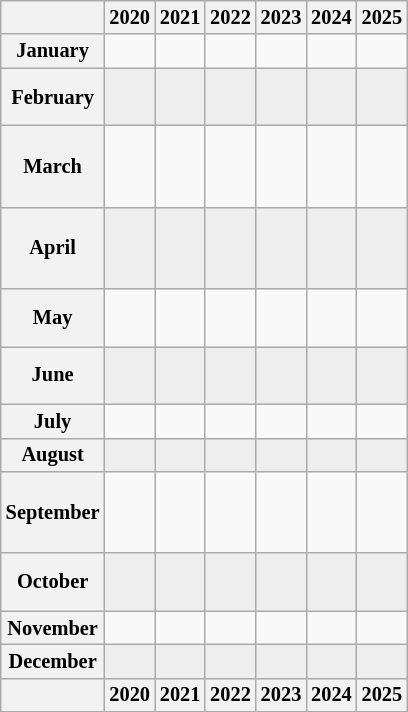<table class="wikitable" style="font-size:85%;">
<tr>
<th></th>
<th>2020</th>
<th>2021</th>
<th>2022</th>
<th>2023</th>
<th>2024</th>
<th>2025</th>
</tr>
<tr>
<th>January</th>
<td></td>
<td></td>
<td></td>
<td></td>
<td></td>
<td></td>
</tr>
<tr bgcolor=EEEEEE>
<th>February</th>
<td><br></td>
<td></td>
<td><br></td>
<td><br></td>
<td><br></td>
<td><br><br></td>
</tr>
<tr>
<th>March</th>
<td></td>
<td><br></td>
<td></td>
<td><br><br></td>
<td><br><br><br></td>
<td><br></td>
</tr>
<tr bgcolor=EEEEEE>
<th>April</th>
<td></td>
<td><br><br><br></td>
<td><br><br></td>
<td></td>
<td><br><br><br></td>
<td><br><br><br></td>
</tr>
<tr>
<th>May</th>
<td></td>
<td><br></td>
<td><br></td>
<td><br></td>
<td><br><br></td>
<td><br></td>
</tr>
<tr bgcolor=EEEEEE>
<th>June</th>
<td></td>
<td></td>
<td><br><br></td>
<td><br><br></td>
<td></td>
<td></td>
</tr>
<tr>
<th>July</th>
<td></td>
<td></td>
<td><br></td>
<td></td>
<td></td>
<td></td>
</tr>
<tr bgcolor=EEEEEE>
<th>August</th>
<td></td>
<td></td>
<td><br></td>
<td><br></td>
<td></td>
<td></td>
</tr>
<tr>
<th>September</th>
<td></td>
<td></td>
<td></td>
<td><br><br><br></td>
<td></td>
<td></td>
</tr>
<tr bgcolor=EEEEEE>
<th>October</th>
<td></td>
<td><br></td>
<td><br><br></td>
<td><br></td>
<td><br></td>
<td><br></td>
</tr>
<tr>
<th>November</th>
<td><br></td>
<td><br></td>
<td></td>
<td><br></td>
<td></td>
<td><br></td>
</tr>
<tr bgcolor=EEEEEE>
<th>December</th>
<td></td>
<td></td>
<td><br></td>
<td></td>
<td></td>
<td></td>
</tr>
<tr>
<th></th>
<th>2020</th>
<th>2021</th>
<th>2022</th>
<th>2023</th>
<th>2024</th>
<th>2025</th>
</tr>
</table>
